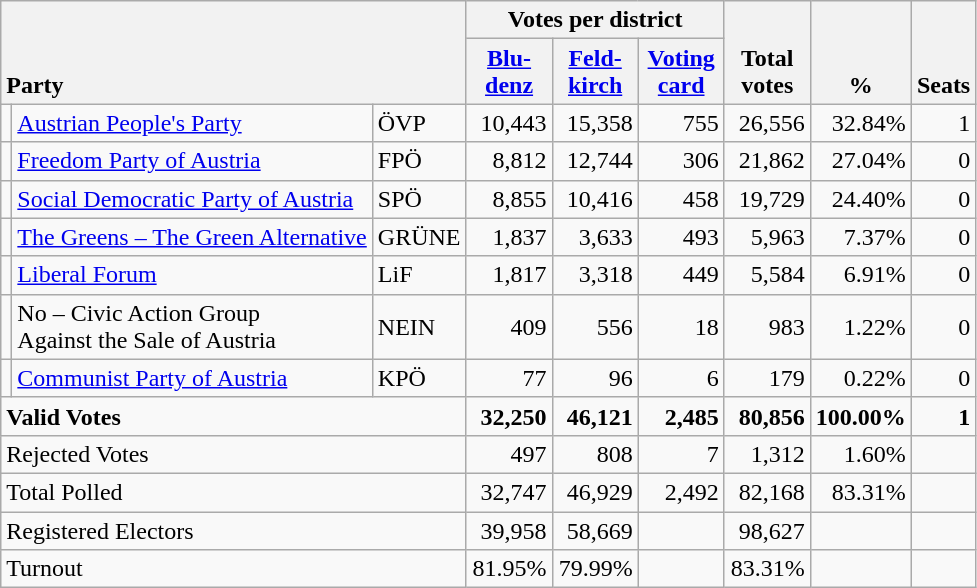<table class="wikitable" border="1" style="text-align:right;">
<tr>
<th style="text-align:left;" valign=bottom rowspan=2 colspan=3>Party</th>
<th colspan=3>Votes per district</th>
<th align=center valign=bottom rowspan=2 width="50">Total<br>votes</th>
<th align=center valign=bottom rowspan=2 width="50">%</th>
<th align=center valign=bottom rowspan=2>Seats</th>
</tr>
<tr>
<th align=center valign=bottom width="50"><a href='#'>Blu-<br>denz</a></th>
<th align=center valign=bottom width="50"><a href='#'>Feld-<br>kirch</a></th>
<th align=center valign=bottom width="50"><a href='#'>Voting<br>card</a></th>
</tr>
<tr>
<td></td>
<td align=left><a href='#'>Austrian People's Party</a></td>
<td align=left>ÖVP</td>
<td>10,443</td>
<td>15,358</td>
<td>755</td>
<td>26,556</td>
<td>32.84%</td>
<td>1</td>
</tr>
<tr>
<td></td>
<td align=left><a href='#'>Freedom Party of Austria</a></td>
<td align=left>FPÖ</td>
<td>8,812</td>
<td>12,744</td>
<td>306</td>
<td>21,862</td>
<td>27.04%</td>
<td>0</td>
</tr>
<tr>
<td></td>
<td align=left><a href='#'>Social Democratic Party of Austria</a></td>
<td align=left>SPÖ</td>
<td>8,855</td>
<td>10,416</td>
<td>458</td>
<td>19,729</td>
<td>24.40%</td>
<td>0</td>
</tr>
<tr>
<td></td>
<td align=left style="white-space: nowrap;"><a href='#'>The Greens – The Green Alternative</a></td>
<td align=left>GRÜNE</td>
<td>1,837</td>
<td>3,633</td>
<td>493</td>
<td>5,963</td>
<td>7.37%</td>
<td>0</td>
</tr>
<tr>
<td></td>
<td align=left><a href='#'>Liberal Forum</a></td>
<td align=left>LiF</td>
<td>1,817</td>
<td>3,318</td>
<td>449</td>
<td>5,584</td>
<td>6.91%</td>
<td>0</td>
</tr>
<tr>
<td></td>
<td align=left>No – Civic Action Group<br>Against the Sale of Austria</td>
<td align=left>NEIN</td>
<td>409</td>
<td>556</td>
<td>18</td>
<td>983</td>
<td>1.22%</td>
<td>0</td>
</tr>
<tr>
<td></td>
<td align=left><a href='#'>Communist Party of Austria</a></td>
<td align=left>KPÖ</td>
<td>77</td>
<td>96</td>
<td>6</td>
<td>179</td>
<td>0.22%</td>
<td>0</td>
</tr>
<tr style="font-weight:bold">
<td align=left colspan=3>Valid Votes</td>
<td>32,250</td>
<td>46,121</td>
<td>2,485</td>
<td>80,856</td>
<td>100.00%</td>
<td>1</td>
</tr>
<tr>
<td align=left colspan=3>Rejected Votes</td>
<td>497</td>
<td>808</td>
<td>7</td>
<td>1,312</td>
<td>1.60%</td>
<td></td>
</tr>
<tr>
<td align=left colspan=3>Total Polled</td>
<td>32,747</td>
<td>46,929</td>
<td>2,492</td>
<td>82,168</td>
<td>83.31%</td>
<td></td>
</tr>
<tr>
<td align=left colspan=3>Registered Electors</td>
<td>39,958</td>
<td>58,669</td>
<td></td>
<td>98,627</td>
<td></td>
<td></td>
</tr>
<tr>
<td align=left colspan=3>Turnout</td>
<td>81.95%</td>
<td>79.99%</td>
<td></td>
<td>83.31%</td>
<td></td>
<td></td>
</tr>
</table>
